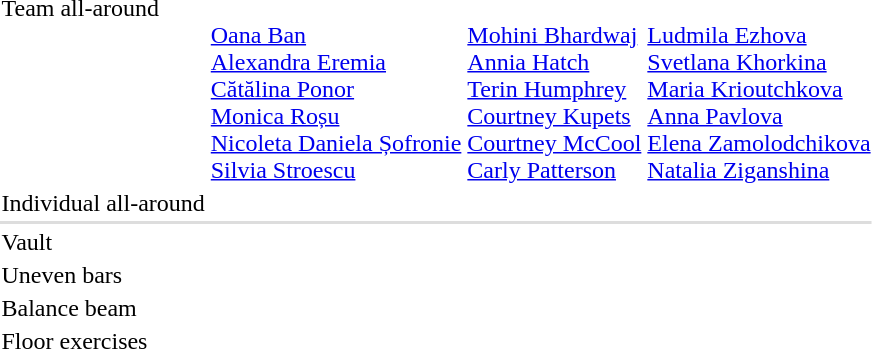<table>
<tr valign="top">
<td>Team all-around<br></td>
<td><br><a href='#'>Oana Ban</a><br><a href='#'>Alexandra Eremia</a><br><a href='#'>Cătălina Ponor</a><br><a href='#'>Monica Roșu</a><br><a href='#'>Nicoleta Daniela Șofronie</a><br><a href='#'>Silvia Stroescu</a></td>
<td><br><a href='#'>Mohini Bhardwaj</a><br><a href='#'>Annia Hatch</a><br><a href='#'>Terin Humphrey</a><br><a href='#'>Courtney Kupets</a><br><a href='#'>Courtney McCool</a><br><a href='#'>Carly Patterson</a></td>
<td><br><a href='#'>Ludmila Ezhova</a><br><a href='#'>Svetlana Khorkina</a><br><a href='#'>Maria Krioutchkova</a><br><a href='#'>Anna Pavlova</a><br><a href='#'>Elena Zamolodchikova</a><br><a href='#'>Natalia Ziganshina</a></td>
</tr>
<tr valign="top">
<td>Individual all-around<br></td>
<td></td>
<td></td>
<td></td>
</tr>
<tr bgcolor=#DDDDDD>
<td colspan=7></td>
</tr>
<tr>
<td>Vault<br></td>
<td></td>
<td></td>
<td></td>
</tr>
<tr>
<td>Uneven bars<br></td>
<td></td>
<td></td>
<td></td>
</tr>
<tr>
<td>Balance beam<br></td>
<td></td>
<td></td>
<td></td>
</tr>
<tr>
<td>Floor exercises<br></td>
<td></td>
<td></td>
<td></td>
</tr>
</table>
